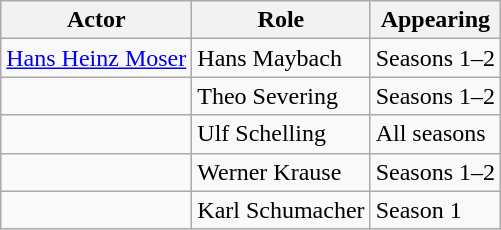<table class="wikitable">
<tr>
<th>Actor</th>
<th>Role</th>
<th>Appearing</th>
</tr>
<tr>
<td><a href='#'>Hans Heinz Moser</a></td>
<td>Hans Maybach</td>
<td>Seasons 1–2</td>
</tr>
<tr>
<td></td>
<td>Theo Severing</td>
<td>Seasons 1–2</td>
</tr>
<tr>
<td></td>
<td>Ulf Schelling</td>
<td>All seasons</td>
</tr>
<tr>
<td></td>
<td>Werner Krause</td>
<td>Seasons 1–2</td>
</tr>
<tr>
<td></td>
<td>Karl Schumacher</td>
<td>Season 1</td>
</tr>
</table>
